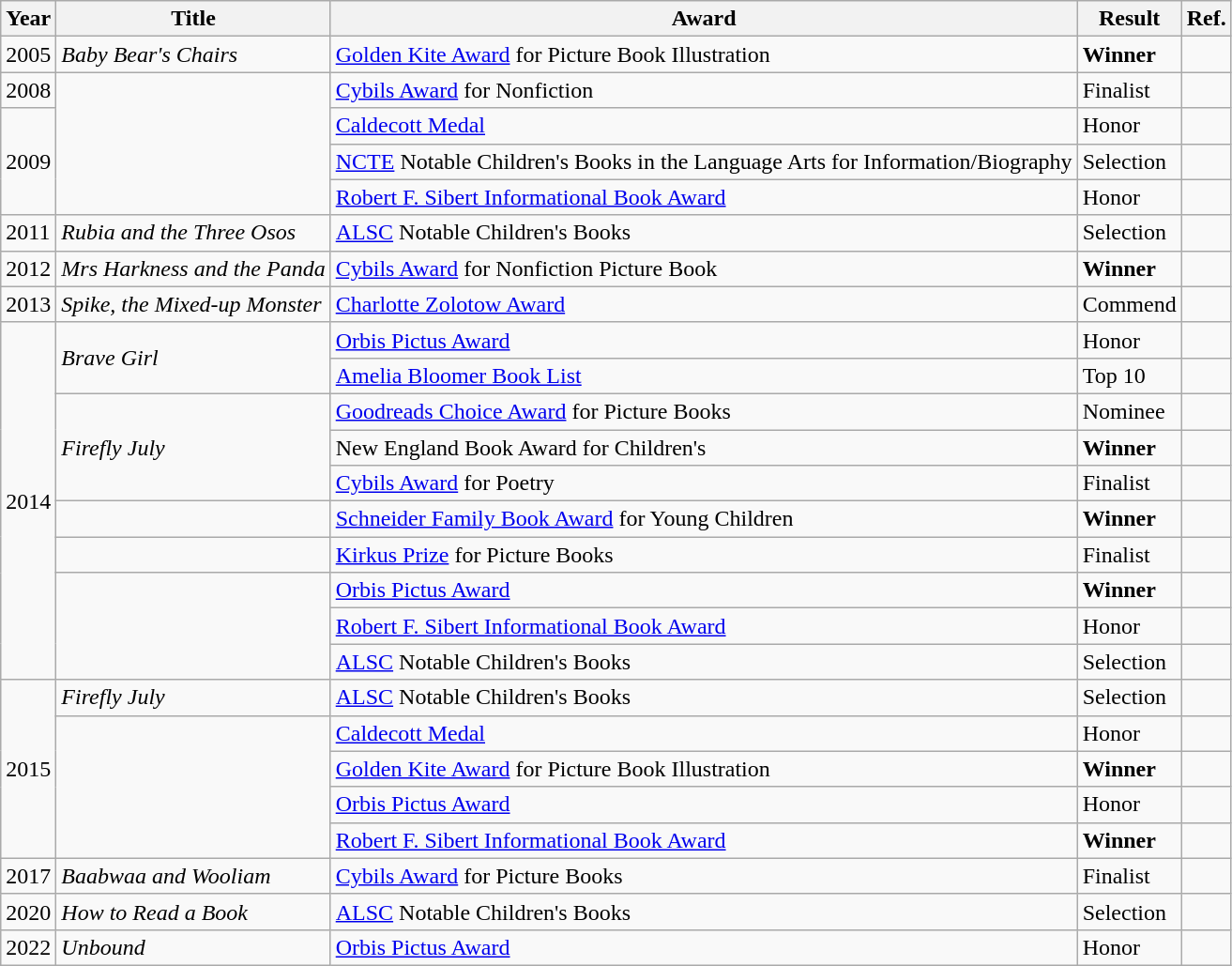<table class="wikitable sortable mw-collapsible">
<tr>
<th>Year</th>
<th>Title</th>
<th>Award</th>
<th>Result</th>
<th>Ref.</th>
</tr>
<tr>
<td>2005</td>
<td><em>Baby Bear's Chairs</em></td>
<td><a href='#'>Golden Kite Award</a> for Picture Book Illustration</td>
<td><strong>Winner</strong></td>
<td></td>
</tr>
<tr>
<td>2008</td>
<td rowspan="4"></td>
<td><a href='#'>Cybils Award</a> for Nonfiction</td>
<td>Finalist</td>
<td></td>
</tr>
<tr>
<td rowspan="3">2009</td>
<td><a href='#'>Caldecott Medal</a></td>
<td>Honor</td>
<td></td>
</tr>
<tr>
<td><a href='#'>NCTE</a> Notable Children's Books in the Language Arts for Information/Biography</td>
<td>Selection</td>
<td></td>
</tr>
<tr>
<td><a href='#'>Robert F. Sibert Informational Book Award</a></td>
<td>Honor</td>
<td></td>
</tr>
<tr>
<td>2011</td>
<td><em>Rubia and the Three Osos</em></td>
<td><a href='#'>ALSC</a> Notable Children's Books</td>
<td>Selection</td>
<td></td>
</tr>
<tr>
<td>2012</td>
<td><em>Mrs Harkness and the Panda</em></td>
<td><a href='#'>Cybils Award</a> for Nonfiction Picture Book</td>
<td><strong>Winner</strong></td>
<td></td>
</tr>
<tr>
<td>2013</td>
<td><em>Spike, the Mixed-up Monster</em></td>
<td><a href='#'>Charlotte Zolotow Award</a></td>
<td>Commend</td>
<td></td>
</tr>
<tr>
<td rowspan="10">2014</td>
<td rowspan="2"><em>Brave Girl</em></td>
<td><a href='#'>Orbis Pictus Award</a></td>
<td>Honor</td>
<td></td>
</tr>
<tr>
<td><a href='#'>Amelia Bloomer Book List</a></td>
<td>Top 10</td>
<td></td>
</tr>
<tr>
<td rowspan="3"><em>Firefly July</em></td>
<td><a href='#'>Goodreads Choice Award</a> for Picture Books</td>
<td>Nominee</td>
<td></td>
</tr>
<tr>
<td>New England Book Award for Children's</td>
<td><strong>Winner</strong></td>
<td></td>
</tr>
<tr>
<td><a href='#'>Cybils Award</a> for Poetry</td>
<td>Finalist</td>
<td></td>
</tr>
<tr>
<td></td>
<td><a href='#'>Schneider Family Book Award</a> for Young Children</td>
<td><strong>Winner</strong></td>
<td></td>
</tr>
<tr>
<td></td>
<td><a href='#'>Kirkus Prize</a> for Picture Books</td>
<td>Finalist</td>
<td></td>
</tr>
<tr>
<td rowspan="3"></td>
<td><a href='#'>Orbis Pictus Award</a></td>
<td><strong>Winner</strong></td>
<td></td>
</tr>
<tr>
<td><a href='#'>Robert F. Sibert Informational Book Award</a></td>
<td>Honor</td>
<td></td>
</tr>
<tr>
<td><a href='#'>ALSC</a> Notable Children's Books</td>
<td>Selection</td>
<td></td>
</tr>
<tr>
<td rowspan="5">2015</td>
<td><em>Firefly July</em></td>
<td><a href='#'>ALSC</a> Notable Children's Books</td>
<td>Selection</td>
<td></td>
</tr>
<tr>
<td rowspan="4"></td>
<td><a href='#'>Caldecott Medal</a></td>
<td>Honor</td>
<td></td>
</tr>
<tr>
<td><a href='#'>Golden Kite Award</a> for Picture Book Illustration</td>
<td><strong>Winner</strong></td>
<td></td>
</tr>
<tr>
<td><a href='#'>Orbis Pictus Award</a></td>
<td>Honor</td>
<td></td>
</tr>
<tr>
<td><a href='#'>Robert F. Sibert Informational Book Award</a></td>
<td><strong>Winner</strong></td>
<td></td>
</tr>
<tr>
<td>2017</td>
<td><em>Baabwaa and Wooliam</em></td>
<td><a href='#'>Cybils Award</a> for Picture Books</td>
<td>Finalist</td>
<td></td>
</tr>
<tr>
<td>2020</td>
<td><em>How to Read a Book</em></td>
<td><a href='#'>ALSC</a> Notable Children's Books</td>
<td>Selection</td>
<td></td>
</tr>
<tr>
<td>2022</td>
<td><em>Unbound</em></td>
<td><a href='#'>Orbis Pictus Award</a></td>
<td>Honor</td>
<td></td>
</tr>
</table>
